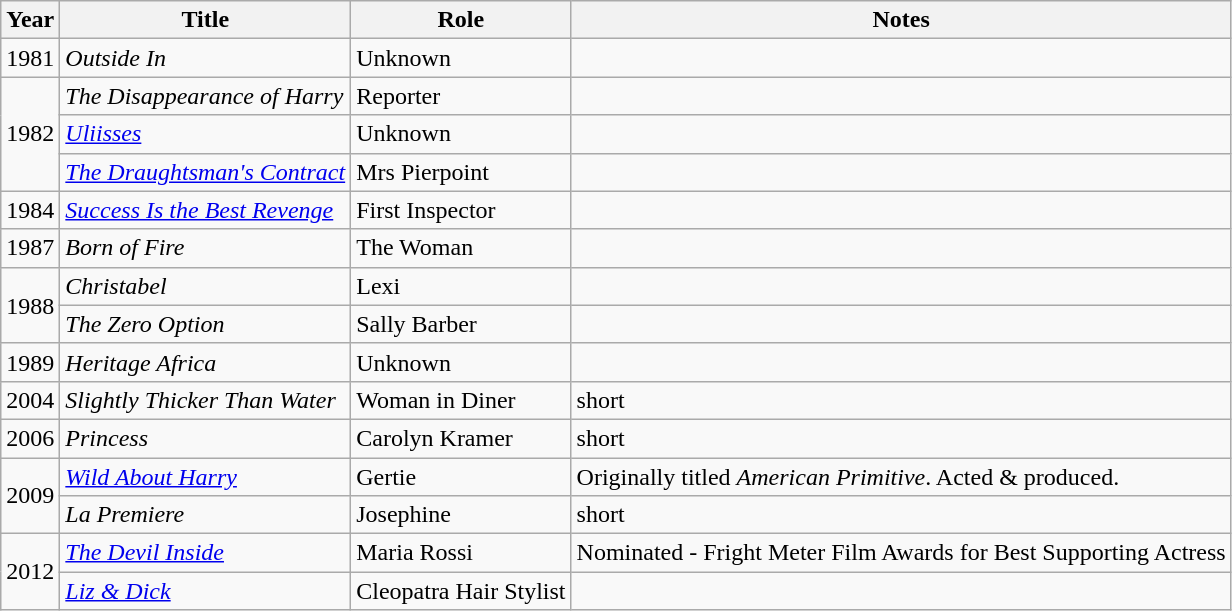<table class="wikitable sortable">
<tr>
<th>Year</th>
<th>Title</th>
<th>Role</th>
<th class="unsortable">Notes</th>
</tr>
<tr>
<td>1981</td>
<td><em>Outside In</em></td>
<td>Unknown</td>
<td></td>
</tr>
<tr>
<td rowspan="3">1982</td>
<td><em>The Disappearance of Harry</em></td>
<td>Reporter</td>
<td></td>
</tr>
<tr>
<td><em><a href='#'>Uliisses</a></em></td>
<td>Unknown</td>
<td></td>
</tr>
<tr>
<td><em><a href='#'>The Draughtsman's Contract</a></em></td>
<td>Mrs Pierpoint</td>
<td></td>
</tr>
<tr>
<td>1984</td>
<td><em><a href='#'>Success Is the Best Revenge</a></em></td>
<td>First Inspector</td>
<td></td>
</tr>
<tr>
<td>1987</td>
<td><em>Born of Fire</em></td>
<td>The Woman</td>
<td></td>
</tr>
<tr>
<td rowspan="2">1988</td>
<td><em>Christabel</em></td>
<td>Lexi</td>
<td></td>
</tr>
<tr>
<td><em>The Zero Option</em></td>
<td>Sally Barber</td>
<td></td>
</tr>
<tr>
<td>1989</td>
<td><em>Heritage Africa</em></td>
<td>Unknown</td>
<td></td>
</tr>
<tr>
<td>2004</td>
<td><em>Slightly Thicker Than Water</em></td>
<td>Woman in Diner</td>
<td>short</td>
</tr>
<tr>
<td>2006</td>
<td><em>Princess</em></td>
<td>Carolyn Kramer</td>
<td>short</td>
</tr>
<tr>
<td rowspan="2">2009</td>
<td><em><a href='#'>Wild About Harry</a></em></td>
<td>Gertie</td>
<td>Originally titled <em>American Primitive</em>. Acted & produced.</td>
</tr>
<tr>
<td><em>La Premiere</em></td>
<td>Josephine</td>
<td>short</td>
</tr>
<tr>
<td rowspan="2">2012</td>
<td><em><a href='#'>The Devil Inside</a></em></td>
<td>Maria Rossi</td>
<td>Nominated - Fright Meter Film Awards for Best Supporting Actress </td>
</tr>
<tr>
<td><em><a href='#'>Liz & Dick</a></em></td>
<td>Cleopatra Hair Stylist</td>
<td></td>
</tr>
</table>
